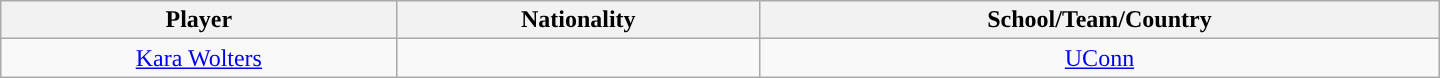<table class="wikitable" style="text-align:center; width:60em">
<tr>
<th>Player</th>
<th>Nationality</th>
<th>School/Team/Country</th>
</tr>
<tr>
<td><a href='#'>Kara Wolters</a></td>
<td></td>
<td><a href='#'>UConn</a></td>
</tr>
</table>
